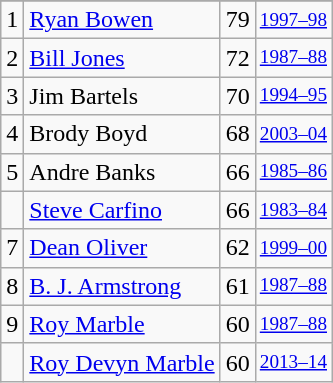<table class="wikitable">
<tr>
</tr>
<tr>
<td>1</td>
<td><a href='#'>Ryan Bowen</a></td>
<td>79</td>
<td style="font-size:80%;"><a href='#'>1997–98</a></td>
</tr>
<tr>
<td>2</td>
<td><a href='#'>Bill Jones</a></td>
<td>72</td>
<td style="font-size:80%;"><a href='#'>1987–88</a></td>
</tr>
<tr>
<td>3</td>
<td>Jim Bartels</td>
<td>70</td>
<td style="font-size:80%;"><a href='#'>1994–95</a></td>
</tr>
<tr>
<td>4</td>
<td>Brody Boyd</td>
<td>68</td>
<td style="font-size:80%;"><a href='#'>2003–04</a></td>
</tr>
<tr>
<td>5</td>
<td>Andre Banks</td>
<td>66</td>
<td style="font-size:80%;"><a href='#'>1985–86</a></td>
</tr>
<tr>
<td></td>
<td><a href='#'>Steve Carfino</a></td>
<td>66</td>
<td style="font-size:80%;"><a href='#'>1983–84</a></td>
</tr>
<tr>
<td>7</td>
<td><a href='#'>Dean Oliver</a></td>
<td>62</td>
<td style="font-size:80%;"><a href='#'>1999–00</a></td>
</tr>
<tr>
<td>8</td>
<td><a href='#'>B. J. Armstrong</a></td>
<td>61</td>
<td style="font-size:80%;"><a href='#'>1987–88</a></td>
</tr>
<tr>
<td>9</td>
<td><a href='#'>Roy Marble</a></td>
<td>60</td>
<td style="font-size:80%;"><a href='#'>1987–88</a></td>
</tr>
<tr>
<td></td>
<td><a href='#'>Roy Devyn Marble</a></td>
<td>60</td>
<td style="font-size:80%;"><a href='#'>2013–14</a></td>
</tr>
</table>
